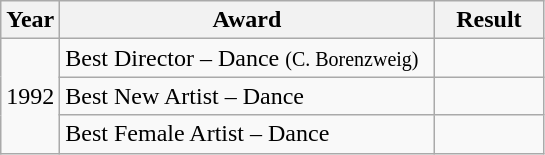<table class="wikitable">
<tr>
<th>Year</th>
<th width=242>Award</th>
<th width=66>Result</th>
</tr>
<tr>
<td rowspan=3>1992</td>
<td>Best Director – Dance <small>(C. Borenzweig)</small></td>
<td></td>
</tr>
<tr>
<td>Best New Artist – Dance</td>
<td></td>
</tr>
<tr>
<td>Best Female Artist – Dance</td>
<td></td>
</tr>
</table>
